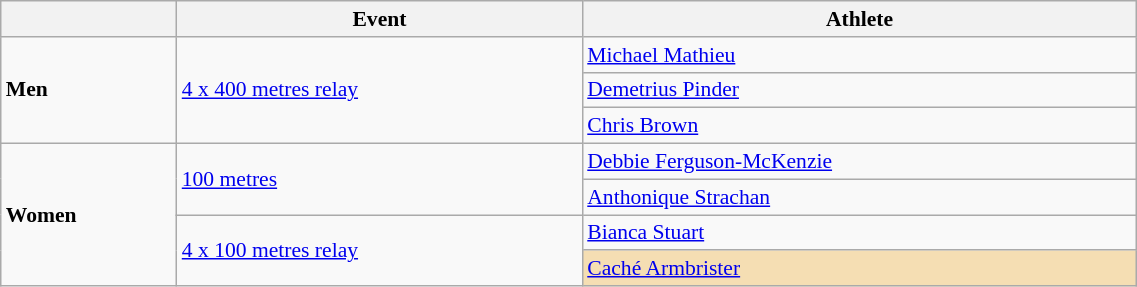<table class=wikitable style="font-size:90%" width=60%>
<tr>
<th></th>
<th>Event</th>
<th>Athlete</th>
</tr>
<tr>
<td rowspan=3><strong>Men</strong></td>
<td rowspan=3><a href='#'>4 x 400 metres relay</a></td>
<td><a href='#'>Michael Mathieu</a></td>
</tr>
<tr>
<td><a href='#'>Demetrius Pinder</a></td>
</tr>
<tr>
<td><a href='#'>Chris Brown</a></td>
</tr>
<tr>
<td rowspan=4><strong>Women</strong></td>
<td rowspan=2><a href='#'>100 metres</a></td>
<td><a href='#'>Debbie Ferguson-McKenzie</a></td>
</tr>
<tr>
<td><a href='#'>Anthonique Strachan</a></td>
</tr>
<tr>
<td rowspan=2><a href='#'>4 x 100 metres relay</a></td>
<td><a href='#'>Bianca Stuart</a></td>
</tr>
<tr>
<td bgcolor="wheat"><a href='#'>Caché Armbrister</a></td>
</tr>
</table>
